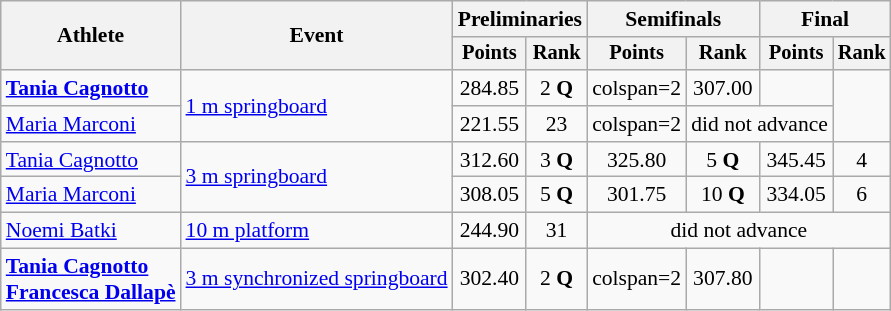<table class=wikitable style="font-size:90%;">
<tr>
<th rowspan="2">Athlete</th>
<th rowspan="2">Event</th>
<th colspan="2">Preliminaries</th>
<th colspan="2">Semifinals</th>
<th colspan="2">Final</th>
</tr>
<tr style="font-size:95%">
<th>Points</th>
<th>Rank</th>
<th>Points</th>
<th>Rank</th>
<th>Points</th>
<th>Rank</th>
</tr>
<tr align=center>
<td align=left><strong><a href='#'>Tania Cagnotto</a></strong></td>
<td align=left rowspan=2><a href='#'>1 m springboard</a></td>
<td>284.85</td>
<td>2 <strong>Q</strong></td>
<td>colspan=2 </td>
<td>307.00</td>
<td></td>
</tr>
<tr align=center>
<td align=left><a href='#'>Maria Marconi</a></td>
<td>221.55</td>
<td>23</td>
<td>colspan=2 </td>
<td colspan=2>did not advance</td>
</tr>
<tr align=center>
<td align=left><a href='#'>Tania Cagnotto</a></td>
<td align=left rowspan=2><a href='#'>3 m springboard</a></td>
<td>312.60</td>
<td>3 <strong>Q</strong></td>
<td>325.80</td>
<td>5 <strong>Q</strong></td>
<td>345.45</td>
<td>4</td>
</tr>
<tr align=center>
<td align=left><a href='#'>Maria Marconi</a></td>
<td>308.05</td>
<td>5 <strong>Q</strong></td>
<td>301.75</td>
<td>10 <strong>Q</strong></td>
<td>334.05</td>
<td>6</td>
</tr>
<tr align=center>
<td align=left><a href='#'>Noemi Batki</a></td>
<td align=left><a href='#'>10 m platform</a></td>
<td>244.90</td>
<td>31</td>
<td colspan=4>did not advance</td>
</tr>
<tr align=center>
<td align=left><strong><a href='#'>Tania Cagnotto</a><br><a href='#'>Francesca Dallapè</a></strong></td>
<td align=left><a href='#'>3 m synchronized springboard</a></td>
<td>302.40</td>
<td>2 <strong>Q</strong></td>
<td>colspan=2 </td>
<td>307.80</td>
<td></td>
</tr>
</table>
